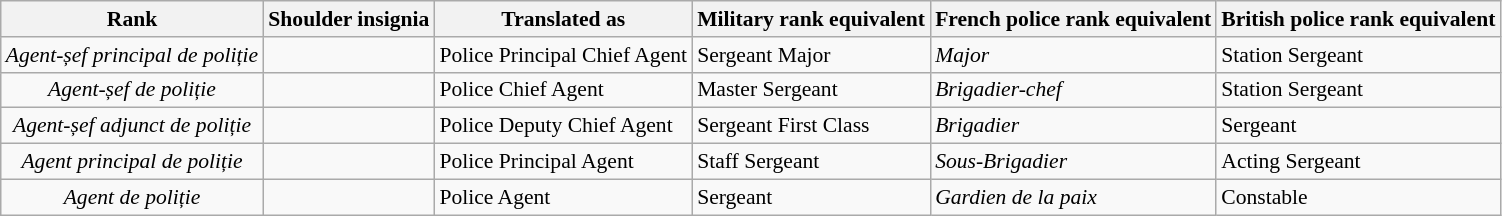<table class="wikitable" style="font-size: 90%">
<tr>
<th>Rank</th>
<th>Shoulder insignia</th>
<th>Translated as</th>
<th>Military rank equivalent</th>
<th>French police rank equivalent</th>
<th>British police rank equivalent</th>
</tr>
<tr>
<td align="center"><em>Agent-șef principal de poliție</em></td>
<td align="center"></td>
<td>Police Principal Chief Agent</td>
<td>Sergeant Major</td>
<td><em>Major</em></td>
<td>Station Sergeant</td>
</tr>
<tr>
<td align="center"><em>Agent-șef de poliție</em></td>
<td align="center"></td>
<td>Police Chief Agent</td>
<td>Master Sergeant</td>
<td><em>Brigadier-chef</em></td>
<td>Station Sergeant</td>
</tr>
<tr>
<td align="center"><em>Agent-șef adjunct de poliție</em></td>
<td align="center"></td>
<td>Police Deputy Chief Agent</td>
<td>Sergeant First Class</td>
<td><em>Brigadier</em></td>
<td>Sergeant</td>
</tr>
<tr>
<td align="center"><em>Agent principal de poliție</em></td>
<td align="center"></td>
<td>Police Principal Agent</td>
<td>Staff Sergeant</td>
<td><em>Sous-Brigadier</em></td>
<td>Acting Sergeant</td>
</tr>
<tr>
<td align="center"><em>Agent de poliție</em></td>
<td align="center"></td>
<td>Police Agent</td>
<td>Sergeant</td>
<td><em>Gardien de la paix</em></td>
<td>Constable</td>
</tr>
</table>
